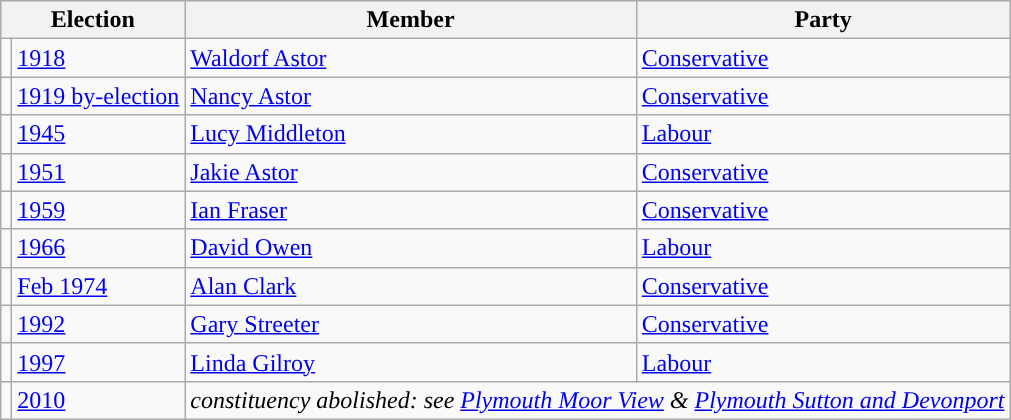<table class="wikitable">
<tr>
<th colspan="2">Election</th>
<th>Member</th>
<th>Party</th>
</tr>
<tr>
<td style="color:inherit;background-color: "></td>
<td><a href='#'>1918</a></td>
<td><a href='#'>Waldorf Astor</a></td>
<td><a href='#'>Conservative</a></td>
</tr>
<tr>
<td style="color:inherit;background-color: "></td>
<td><a href='#'>1919 by-election</a></td>
<td><a href='#'>Nancy Astor</a></td>
<td><a href='#'>Conservative</a></td>
</tr>
<tr>
<td style="color:inherit;background-color: "></td>
<td><a href='#'>1945</a></td>
<td><a href='#'>Lucy Middleton</a></td>
<td><a href='#'>Labour</a></td>
</tr>
<tr>
<td style="color:inherit;background-color: "></td>
<td><a href='#'>1951</a></td>
<td><a href='#'>Jakie Astor</a></td>
<td><a href='#'>Conservative</a></td>
</tr>
<tr>
<td style="color:inherit;background-color: "></td>
<td><a href='#'>1959</a></td>
<td><a href='#'>Ian Fraser</a></td>
<td><a href='#'>Conservative</a></td>
</tr>
<tr>
<td style="color:inherit;background-color: "></td>
<td><a href='#'>1966</a></td>
<td><a href='#'>David Owen</a></td>
<td><a href='#'>Labour</a></td>
</tr>
<tr>
<td style="color:inherit;background-color: "></td>
<td><a href='#'>Feb 1974</a></td>
<td><a href='#'>Alan Clark</a></td>
<td><a href='#'>Conservative</a></td>
</tr>
<tr>
<td style="color:inherit;background-color: "></td>
<td><a href='#'>1992</a></td>
<td><a href='#'>Gary Streeter</a></td>
<td><a href='#'>Conservative</a></td>
</tr>
<tr>
<td style="color:inherit;background-color: "></td>
<td><a href='#'>1997</a></td>
<td><a href='#'>Linda Gilroy</a></td>
<td><a href='#'>Labour</a></td>
</tr>
<tr>
<td></td>
<td><a href='#'>2010</a></td>
<td colspan="2"><em>constituency abolished: see <a href='#'>Plymouth Moor View</a> & <a href='#'>Plymouth Sutton and Devonport</a></em></td>
</tr>
</table>
